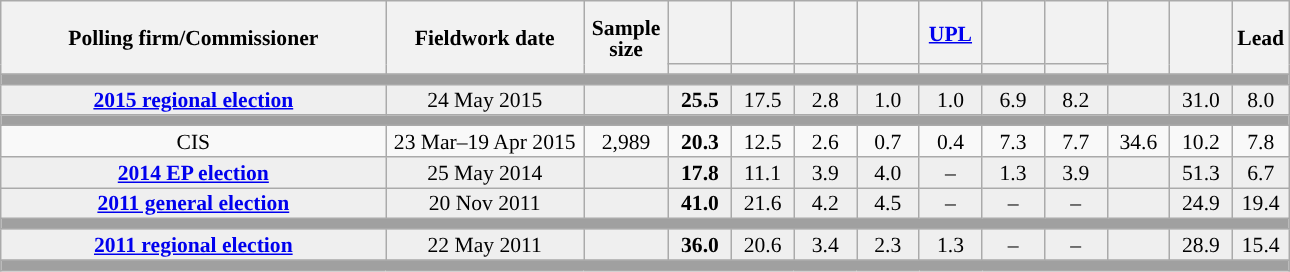<table class="wikitable collapsible collapsed" style="text-align:center; font-size:90%; line-height:14px;">
<tr style="height:42px;">
<th style="width:250px;" rowspan="2">Polling firm/Commissioner</th>
<th style="width:125px;" rowspan="2">Fieldwork date</th>
<th style="width:50px;" rowspan="2">Sample size</th>
<th style="width:35px;"></th>
<th style="width:35px;"></th>
<th style="width:35px;"></th>
<th style="width:35px;"></th>
<th style="width:35px;"><a href='#'>UPL</a></th>
<th style="width:35px;"></th>
<th style="width:35px;"></th>
<th style="width:35px;" rowspan="2"></th>
<th style="width:35px;" rowspan="2"></th>
<th style="width:30px;" rowspan="2">Lead</th>
</tr>
<tr>
<th style="color:inherit;background:"></th>
<th style="color:inherit;background:"></th>
<th style="color:inherit;background:"></th>
<th style="color:inherit;background:"></th>
<th style="color:inherit;background:"></th>
<th style="color:inherit;background:"></th>
<th style="color:inherit;background:"></th>
</tr>
<tr>
<td colspan="13" style="background:#A0A0A0"></td>
</tr>
<tr style="background:#EFEFEF;">
<td><strong><a href='#'>2015 regional election</a></strong></td>
<td>24 May 2015</td>
<td></td>
<td><strong>25.5</strong></td>
<td>17.5</td>
<td>2.8</td>
<td>1.0</td>
<td>1.0</td>
<td>6.9</td>
<td>8.2</td>
<td></td>
<td>31.0</td>
<td style="background:">8.0</td>
</tr>
<tr>
<td colspan="13" style="background:#A0A0A0"></td>
</tr>
<tr>
<td>CIS</td>
<td>23 Mar–19 Apr 2015</td>
<td>2,989</td>
<td><strong>20.3</strong></td>
<td>12.5</td>
<td>2.6</td>
<td>0.7</td>
<td>0.4</td>
<td>7.3</td>
<td>7.7</td>
<td>34.6</td>
<td>10.2</td>
<td style="background:">7.8</td>
</tr>
<tr style="background:#EFEFEF;">
<td><strong><a href='#'>2014 EP election</a></strong></td>
<td>25 May 2014</td>
<td></td>
<td><strong>17.8</strong></td>
<td>11.1</td>
<td>3.9</td>
<td>4.0</td>
<td>–</td>
<td>1.3</td>
<td>3.9</td>
<td></td>
<td>51.3</td>
<td style="background:">6.7</td>
</tr>
<tr style="background:#EFEFEF;">
<td><strong><a href='#'>2011 general election</a></strong></td>
<td>20 Nov 2011</td>
<td></td>
<td><strong>41.0</strong></td>
<td>21.6</td>
<td>4.2</td>
<td>4.5</td>
<td>–</td>
<td>–</td>
<td>–</td>
<td></td>
<td>24.9</td>
<td style="background:">19.4</td>
</tr>
<tr>
<td colspan="13" style="background:#A0A0A0"></td>
</tr>
<tr style="background:#EFEFEF;">
<td><strong><a href='#'>2011 regional election</a></strong></td>
<td>22 May 2011</td>
<td></td>
<td><strong>36.0</strong></td>
<td>20.6</td>
<td>3.4</td>
<td>2.3</td>
<td>1.3</td>
<td>–</td>
<td>–</td>
<td></td>
<td>28.9</td>
<td style="background:">15.4</td>
</tr>
<tr>
<td colspan="13" style="background:#A0A0A0"></td>
</tr>
</table>
